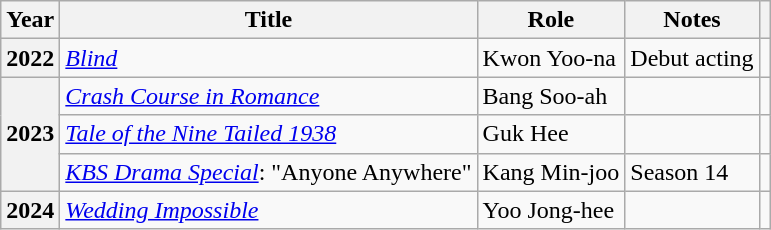<table class="wikitable plainrowheaders sortable">
<tr>
<th scope="col">Year</th>
<th scope="col">Title</th>
<th scope="col">Role</th>
<th scope="col" class="unsortable">Notes</th>
<th scope="col" class="unsortable"></th>
</tr>
<tr>
<th scope="row">2022</th>
<td><em><a href='#'>Blind</a></em></td>
<td>Kwon Yoo-na</td>
<td>Debut acting</td>
<td style="text-align:center"></td>
</tr>
<tr>
<th scope="row" rowspan="3">2023</th>
<td><em><a href='#'>Crash Course in Romance</a></em></td>
<td>Bang Soo-ah</td>
<td></td>
<td style="text-align:center"></td>
</tr>
<tr>
<td><em><a href='#'>Tale of the Nine Tailed 1938</a></em></td>
<td>Guk Hee</td>
<td></td>
<td style="text-align:center"></td>
</tr>
<tr>
<td><em><a href='#'>KBS Drama Special</a></em>: "Anyone Anywhere"</td>
<td>Kang Min-joo</td>
<td>Season 14</td>
<td style="text-align:center"></td>
</tr>
<tr>
<th scope="row">2024</th>
<td><em><a href='#'>Wedding Impossible</a></em></td>
<td>Yoo Jong-hee</td>
<td></td>
<td style="text-align:center"></td>
</tr>
</table>
